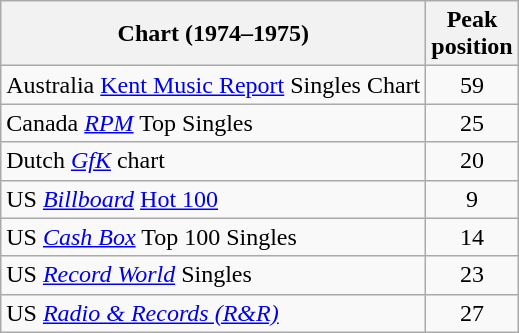<table class="wikitable sortable">
<tr>
<th>Chart (1974–1975)</th>
<th>Peak<br>position</th>
</tr>
<tr>
<td>Australia <a href='#'>Kent Music Report</a> Singles Chart </td>
<td style="text-align:center;">59</td>
</tr>
<tr>
<td>Canada <a href='#'><em>RPM</em></a> Top Singles </td>
<td style="text-align:center;">25</td>
</tr>
<tr>
<td>Dutch <em><a href='#'>GfK</a></em> chart </td>
<td style="text-align:center;">20</td>
</tr>
<tr>
<td>US <em><a href='#'>Billboard</a></em> <a href='#'>Hot 100</a></td>
<td style="text-align:center;">9</td>
</tr>
<tr>
<td>US <em><a href='#'>Cash Box</a></em> Top 100 Singles</td>
<td style="text-align:center;">14</td>
</tr>
<tr>
<td>US <em><a href='#'>Record World</a></em> Singles </td>
<td style="text-align:center;">23</td>
</tr>
<tr>
<td>US <em><a href='#'>Radio & Records (R&R)</a></em> </td>
<td style="text-align:center;">27</td>
</tr>
</table>
